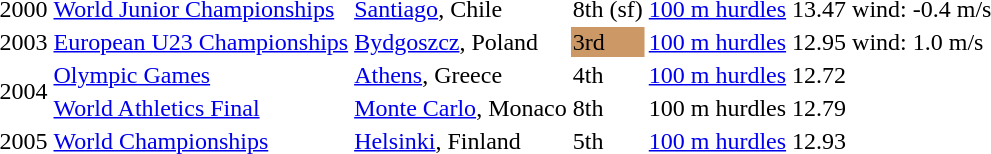<table>
<tr>
<td>2000</td>
<td><a href='#'>World Junior Championships</a></td>
<td><a href='#'>Santiago</a>, Chile</td>
<td>8th (sf)</td>
<td><a href='#'>100 m hurdles</a></td>
<td>13.47</td>
<td>wind: -0.4 m/s</td>
</tr>
<tr>
<td>2003</td>
<td><a href='#'>European U23 Championships</a></td>
<td><a href='#'>Bydgoszcz</a>, Poland</td>
<td bgcolor="cc9966">3rd</td>
<td><a href='#'>100 m hurdles</a></td>
<td>12.95</td>
<td>wind: 1.0 m/s</td>
</tr>
<tr>
<td rowspan=2>2004</td>
<td><a href='#'>Olympic Games</a></td>
<td><a href='#'>Athens</a>, Greece</td>
<td>4th</td>
<td><a href='#'>100 m hurdles</a></td>
<td>12.72</td>
</tr>
<tr>
<td><a href='#'>World Athletics Final</a></td>
<td><a href='#'>Monte Carlo</a>, Monaco</td>
<td>8th</td>
<td>100 m hurdles</td>
<td>12.79</td>
</tr>
<tr>
<td>2005</td>
<td><a href='#'>World Championships</a></td>
<td><a href='#'>Helsinki</a>, Finland</td>
<td>5th</td>
<td><a href='#'>100 m hurdles</a></td>
<td>12.93</td>
</tr>
</table>
